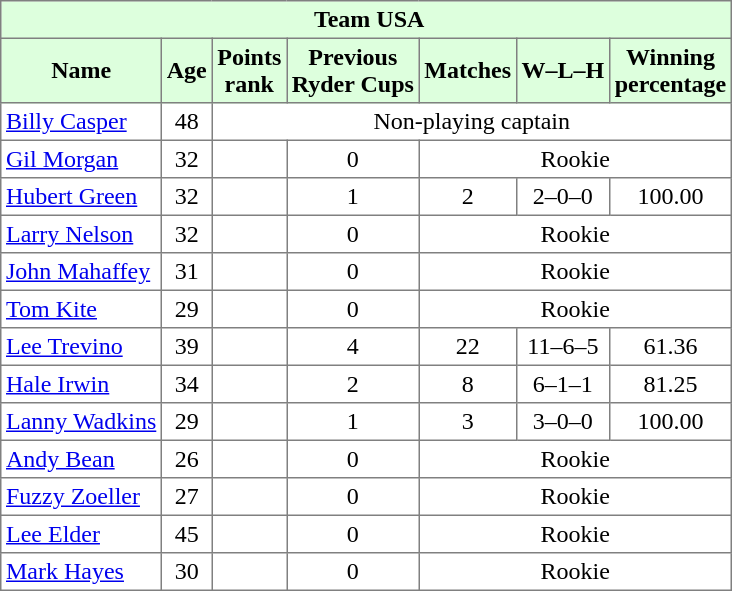<table border="1" cellpadding="3" style="border-collapse: collapse;text-align:center">
<tr style="background:#dfd;">
<td colspan="7"> <strong>Team USA</strong></td>
</tr>
<tr style="background:#dfd;">
<th>Name</th>
<th>Age</th>
<th>Points<br>rank</th>
<th>Previous<br>Ryder Cups</th>
<th>Matches</th>
<th>W–L–H</th>
<th>Winning<br>percentage</th>
</tr>
<tr>
<td align=left><a href='#'>Billy Casper</a></td>
<td>48</td>
<td colspan="5">Non-playing captain</td>
</tr>
<tr>
<td align=left><a href='#'>Gil Morgan</a></td>
<td>32</td>
<td></td>
<td>0</td>
<td colspan="3">Rookie</td>
</tr>
<tr>
<td align=left><a href='#'>Hubert Green</a></td>
<td>32</td>
<td></td>
<td>1</td>
<td>2</td>
<td>2–0–0</td>
<td>100.00</td>
</tr>
<tr>
<td align=left><a href='#'>Larry Nelson</a></td>
<td>32</td>
<td></td>
<td>0</td>
<td colspan="3">Rookie</td>
</tr>
<tr>
<td align=left><a href='#'>John Mahaffey</a></td>
<td>31</td>
<td></td>
<td>0</td>
<td colspan="3">Rookie</td>
</tr>
<tr>
<td align=left><a href='#'>Tom Kite</a></td>
<td>29</td>
<td></td>
<td>0</td>
<td colspan="3">Rookie</td>
</tr>
<tr>
<td align=left><a href='#'>Lee Trevino</a></td>
<td>39</td>
<td></td>
<td>4</td>
<td>22</td>
<td>11–6–5</td>
<td>61.36</td>
</tr>
<tr>
<td align=left><a href='#'>Hale Irwin</a></td>
<td>34</td>
<td></td>
<td>2</td>
<td>8</td>
<td>6–1–1</td>
<td>81.25</td>
</tr>
<tr>
<td align=left><a href='#'>Lanny Wadkins</a></td>
<td>29</td>
<td></td>
<td>1</td>
<td>3</td>
<td>3–0–0</td>
<td>100.00</td>
</tr>
<tr>
<td align=left><a href='#'>Andy Bean</a></td>
<td>26</td>
<td></td>
<td>0</td>
<td colspan="3">Rookie</td>
</tr>
<tr>
<td align=left><a href='#'>Fuzzy Zoeller</a></td>
<td>27</td>
<td></td>
<td>0</td>
<td colspan="3">Rookie</td>
</tr>
<tr>
<td align=left><a href='#'>Lee Elder</a></td>
<td>45</td>
<td></td>
<td>0</td>
<td colspan="3">Rookie</td>
</tr>
<tr>
<td align=left><a href='#'>Mark Hayes</a></td>
<td>30</td>
<td></td>
<td>0</td>
<td colspan="3">Rookie</td>
</tr>
</table>
